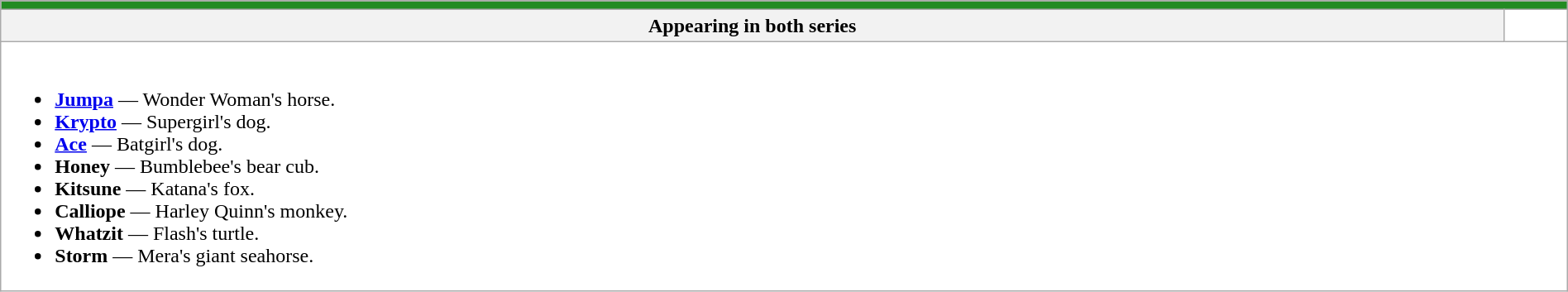<table class="wikitable" style="width:100%; margin-right:auto; background:#fff">
<tr style="color:black">
</tr>
<tr>
<td colspan="6" style="background:#228B22;"></td>
</tr>
<tr>
<th>Appearing in both series</th>
<td></td>
</tr>
<tr>
<td colspan="6"><br><ul><li><strong><a href='#'>Jumpa</a></strong> — Wonder Woman's horse.</li><li><strong><a href='#'>Krypto</a></strong> — Supergirl's dog.</li><li><strong><a href='#'>Ace</a></strong> — Batgirl's dog.</li><li><strong>Honey</strong> — Bumblebee's bear cub.</li><li><strong>Kitsune</strong> — Katana's fox.</li><li><strong>Calliope</strong> — Harley Quinn's monkey.</li><li><strong>Whatzit</strong> — Flash's turtle.</li><li><strong>Storm</strong> — Mera's giant seahorse.</li></ul></td>
</tr>
</table>
